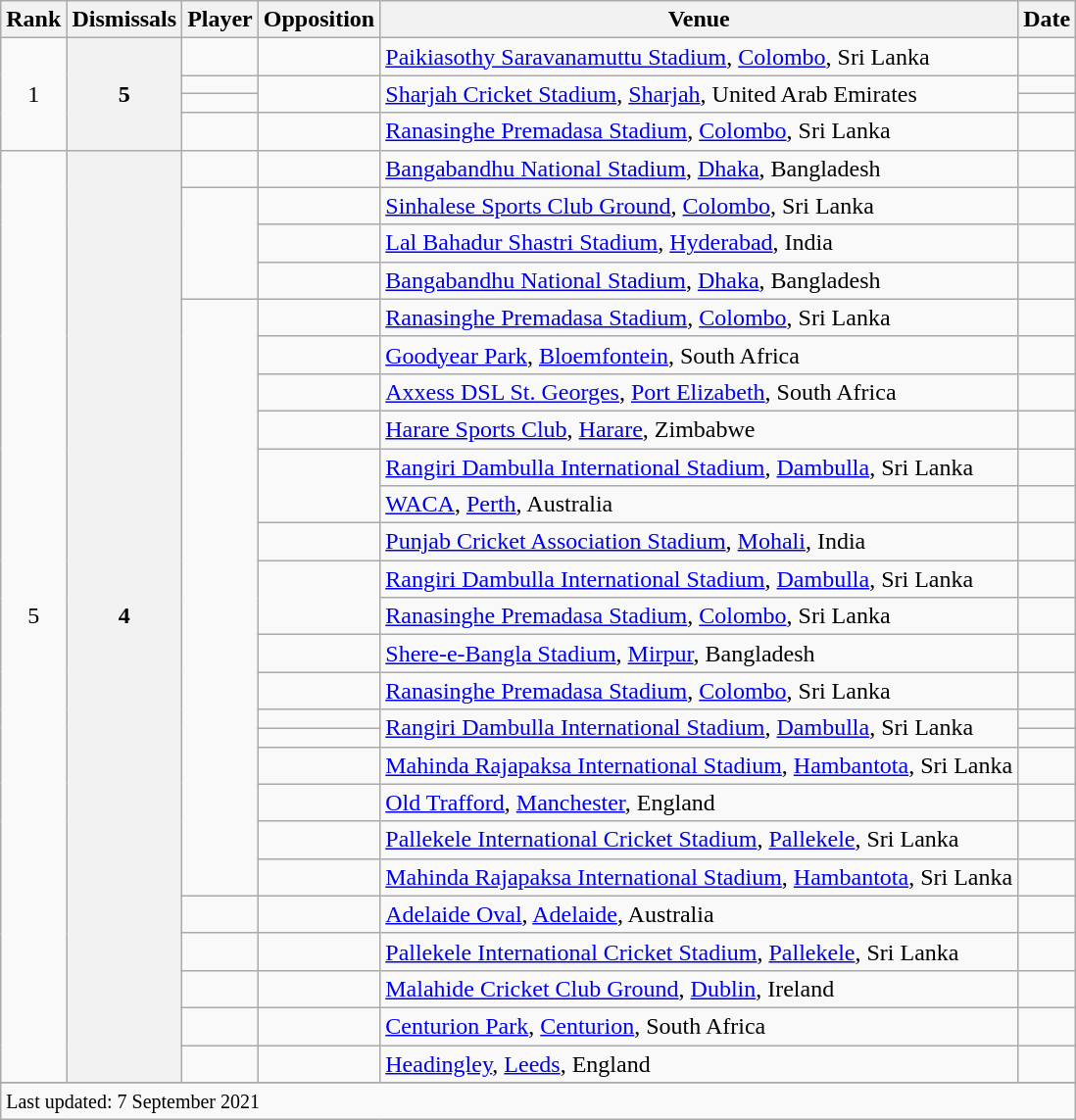<table class="wikitable plainrowheaders sortable">
<tr>
<th scope=col>Rank</th>
<th scope=col>Dismissals</th>
<th scope=col>Player</th>
<th scope=col>Opposition</th>
<th scope=col>Venue</th>
<th scope=col>Date</th>
</tr>
<tr>
<td align=center rowspan=4>1</td>
<th scope=row style=text-align:center; rowspan=4>5</th>
<td></td>
<td></td>
<td><a href='#'>Paikiasothy Saravanamuttu Stadium</a>, <a href='#'>Colombo</a>, Sri Lanka</td>
<td></td>
</tr>
<tr>
<td></td>
<td rowspan=2></td>
<td rowspan=2><a href='#'>Sharjah Cricket Stadium</a>, <a href='#'>Sharjah</a>, United Arab Emirates</td>
<td></td>
</tr>
<tr>
<td></td>
<td></td>
</tr>
<tr>
<td></td>
<td></td>
<td><a href='#'>Ranasinghe Premadasa Stadium</a>, <a href='#'>Colombo</a>, Sri Lanka</td>
<td></td>
</tr>
<tr>
<td align=center rowspan=26>5</td>
<th scope=row style=text-align:center; rowspan=26>4</th>
<td></td>
<td></td>
<td><a href='#'>Bangabandhu National Stadium</a>, <a href='#'>Dhaka</a>, Bangladesh</td>
<td></td>
</tr>
<tr>
<td rowspan=3></td>
<td></td>
<td><a href='#'>Sinhalese Sports Club Ground</a>, <a href='#'>Colombo</a>, Sri Lanka</td>
<td></td>
</tr>
<tr>
<td></td>
<td><a href='#'>Lal Bahadur Shastri Stadium</a>, <a href='#'>Hyderabad</a>, India</td>
<td></td>
</tr>
<tr>
<td></td>
<td><a href='#'>Bangabandhu National Stadium</a>, <a href='#'>Dhaka</a>, Bangladesh</td>
<td></td>
</tr>
<tr>
<td rowspan=17></td>
<td></td>
<td><a href='#'>Ranasinghe Premadasa Stadium</a>, <a href='#'>Colombo</a>, Sri Lanka</td>
<td></td>
</tr>
<tr>
<td></td>
<td><a href='#'>Goodyear Park</a>, <a href='#'>Bloemfontein</a>, South Africa</td>
<td> </td>
</tr>
<tr>
<td></td>
<td><a href='#'>Axxess DSL St. Georges</a>, <a href='#'>Port Elizabeth</a>, South Africa</td>
<td> </td>
</tr>
<tr>
<td></td>
<td><a href='#'>Harare Sports Club</a>, <a href='#'>Harare</a>, Zimbabwe</td>
<td></td>
</tr>
<tr>
<td rowspan=2></td>
<td><a href='#'>Rangiri Dambulla International Stadium</a>, <a href='#'>Dambulla</a>, Sri Lanka</td>
<td></td>
</tr>
<tr>
<td><a href='#'>WACA</a>, <a href='#'>Perth</a>, Australia</td>
<td></td>
</tr>
<tr>
<td></td>
<td><a href='#'>Punjab Cricket Association Stadium</a>, <a href='#'>Mohali</a>, India</td>
<td></td>
</tr>
<tr>
<td rowspan=2></td>
<td><a href='#'>Rangiri Dambulla International Stadium</a>, <a href='#'>Dambulla</a>, Sri Lanka</td>
<td></td>
</tr>
<tr>
<td><a href='#'>Ranasinghe Premadasa Stadium</a>, <a href='#'>Colombo</a>, Sri Lanka</td>
<td></td>
</tr>
<tr>
<td></td>
<td><a href='#'>Shere-e-Bangla Stadium</a>, <a href='#'>Mirpur</a>, Bangladesh</td>
<td></td>
</tr>
<tr>
<td></td>
<td><a href='#'>Ranasinghe Premadasa Stadium</a>, <a href='#'>Colombo</a>, Sri Lanka</td>
<td></td>
</tr>
<tr>
<td></td>
<td rowspan=2><a href='#'>Rangiri Dambulla International Stadium</a>, <a href='#'>Dambulla</a>, Sri Lanka</td>
<td></td>
</tr>
<tr>
<td></td>
<td></td>
</tr>
<tr>
<td></td>
<td><a href='#'>Mahinda Rajapaksa International Stadium</a>, <a href='#'>Hambantota</a>, Sri Lanka</td>
<td></td>
</tr>
<tr>
<td></td>
<td><a href='#'>Old Trafford</a>, <a href='#'>Manchester</a>, England</td>
<td></td>
</tr>
<tr>
<td></td>
<td><a href='#'>Pallekele International Cricket Stadium</a>, <a href='#'>Pallekele</a>, Sri Lanka</td>
<td></td>
</tr>
<tr>
<td></td>
<td><a href='#'>Mahinda Rajapaksa International Stadium</a>, <a href='#'>Hambantota</a>, Sri Lanka</td>
<td></td>
</tr>
<tr>
<td> </td>
<td></td>
<td><a href='#'>Adelaide Oval</a>, <a href='#'>Adelaide</a>, Australia</td>
<td></td>
</tr>
<tr>
<td></td>
<td></td>
<td><a href='#'>Pallekele International Cricket Stadium</a>, <a href='#'>Pallekele</a>, Sri Lanka</td>
<td></td>
</tr>
<tr>
<td> </td>
<td></td>
<td><a href='#'>Malahide Cricket Club Ground</a>, <a href='#'>Dublin</a>, Ireland</td>
<td></td>
</tr>
<tr>
<td> </td>
<td></td>
<td><a href='#'>Centurion Park</a>, <a href='#'>Centurion</a>, South Africa</td>
<td></td>
</tr>
<tr>
<td> </td>
<td></td>
<td><a href='#'>Headingley</a>, <a href='#'>Leeds</a>, England</td>
<td> </td>
</tr>
<tr>
</tr>
<tr class=sortbottom>
<td colspan=6><small>Last updated: 7 September 2021</small></td>
</tr>
</table>
